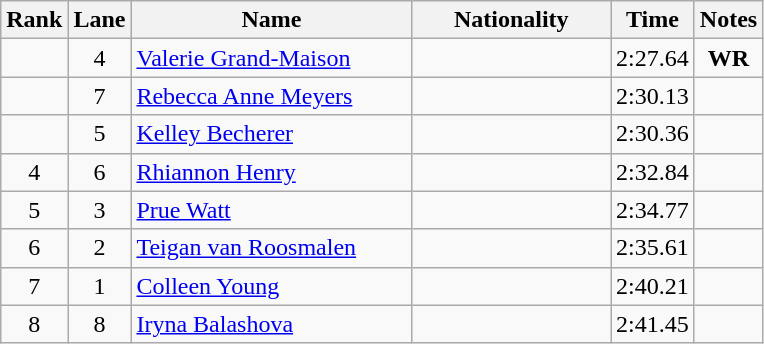<table class="wikitable sortable" style="text-align:center">
<tr>
<th>Rank</th>
<th>Lane</th>
<th style="width:180px">Name</th>
<th style="width:125px">Nationality</th>
<th>Time</th>
<th>Notes</th>
</tr>
<tr>
<td></td>
<td>4</td>
<td style="text-align:left;"><a href='#'>Valerie Grand-Maison</a></td>
<td style="text-align:left;"></td>
<td>2:27.64</td>
<td><strong>WR</strong></td>
</tr>
<tr>
<td></td>
<td>7</td>
<td style="text-align:left;"><a href='#'>Rebecca Anne Meyers</a></td>
<td style="text-align:left;"></td>
<td>2:30.13</td>
<td></td>
</tr>
<tr>
<td></td>
<td>5</td>
<td style="text-align:left;"><a href='#'>Kelley Becherer</a></td>
<td style="text-align:left;"></td>
<td>2:30.36</td>
<td></td>
</tr>
<tr>
<td>4</td>
<td>6</td>
<td style="text-align:left;"><a href='#'>Rhiannon Henry</a></td>
<td style="text-align:left;"></td>
<td>2:32.84</td>
<td></td>
</tr>
<tr>
<td>5</td>
<td>3</td>
<td style="text-align:left;"><a href='#'>Prue Watt</a></td>
<td style="text-align:left;"></td>
<td>2:34.77</td>
<td></td>
</tr>
<tr>
<td>6</td>
<td>2</td>
<td style="text-align:left;"><a href='#'>Teigan van Roosmalen</a></td>
<td style="text-align:left;"></td>
<td>2:35.61</td>
<td></td>
</tr>
<tr>
<td>7</td>
<td>1</td>
<td style="text-align:left;"><a href='#'>Colleen Young</a></td>
<td style="text-align:left;"></td>
<td>2:40.21</td>
<td></td>
</tr>
<tr>
<td>8</td>
<td>8</td>
<td style="text-align:left;"><a href='#'>Iryna Balashova</a></td>
<td style="text-align:left;"></td>
<td>2:41.45</td>
<td></td>
</tr>
</table>
